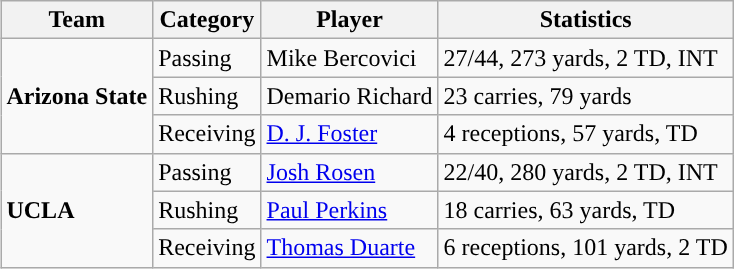<table class="wikitable" style="float: right;">
<tr>
<th>Team</th>
<th>Category</th>
<th>Player</th>
<th>Statistics</th>
</tr>
<tr>
<td rowspan=3><strong>Arizona State</strong></td>
<td>Passing</td>
<td>Mike Bercovici</td>
<td>27/44, 273 yards, 2 TD, INT</td>
</tr>
<tr>
<td>Rushing</td>
<td>Demario Richard</td>
<td>23 carries, 79 yards</td>
</tr>
<tr>
<td>Receiving</td>
<td><a href='#'>D. J. Foster</a></td>
<td>4 receptions, 57 yards, TD</td>
</tr>
<tr>
<td rowspan=3><strong>UCLA</strong></td>
<td>Passing</td>
<td><a href='#'>Josh Rosen</a></td>
<td>22/40, 280 yards, 2 TD, INT</td>
</tr>
<tr>
<td>Rushing</td>
<td><a href='#'>Paul Perkins</a></td>
<td>18 carries, 63 yards, TD</td>
</tr>
<tr>
<td>Receiving</td>
<td><a href='#'>Thomas Duarte</a></td>
<td>6 receptions, 101 yards, 2 TD</td>
</tr>
</table>
